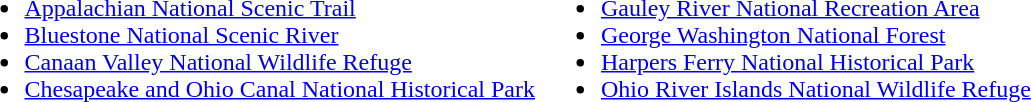<table border="0">
<tr>
<td valign="top"><br><ul><li><a href='#'>Appalachian National Scenic Trail</a></li><li><a href='#'>Bluestone National Scenic River</a></li><li><a href='#'>Canaan Valley National Wildlife Refuge</a></li><li><a href='#'>Chesapeake and Ohio Canal National Historical Park</a></li></ul></td>
<td valign="top"><br><ul><li><a href='#'>Gauley River National Recreation Area</a></li><li><a href='#'>George Washington National Forest</a></li><li><a href='#'>Harpers Ferry National Historical Park</a></li><li><a href='#'>Ohio River Islands National Wildlife Refuge</a></li></ul></td>
</tr>
</table>
